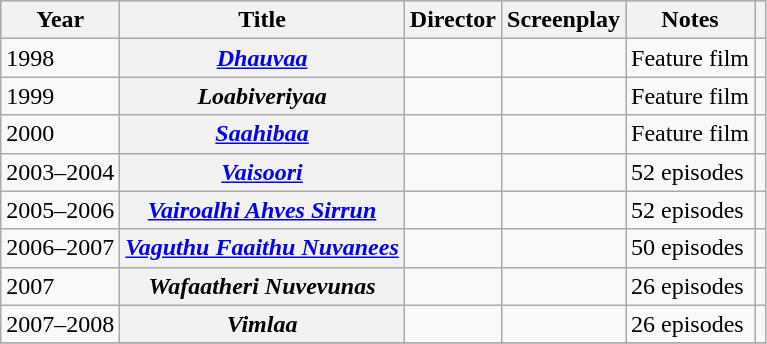<table class="wikitable sortable plainrowheaders">
<tr style="background:#ccc; text-align:center;">
<th scope="col">Year</th>
<th scope="col">Title</th>
<th scope="col">Director</th>
<th scope="col">Screenplay</th>
<th scope="col">Notes</th>
<th scope="col" class="unsortable"></th>
</tr>
<tr>
<td>1998</td>
<th scope="row"><em><a href='#'>Dhauvaa</a></em></th>
<td></td>
<td></td>
<td>Feature film</td>
<td></td>
</tr>
<tr>
<td>1999</td>
<th scope="row"><em>Loabiveriyaa</em></th>
<td></td>
<td></td>
<td>Feature film</td>
<td></td>
</tr>
<tr>
<td>2000</td>
<th scope="row"><em><a href='#'>Saahibaa</a></em></th>
<td></td>
<td></td>
<td>Feature film</td>
<td></td>
</tr>
<tr>
<td>2003–2004</td>
<th scope="row"><em><a href='#'>Vaisoori</a></em></th>
<td></td>
<td></td>
<td>52 episodes</td>
<td style="text-align: center;"></td>
</tr>
<tr>
<td>2005–2006</td>
<th scope="row"><em><a href='#'>Vairoalhi Ahves Sirrun</a></em></th>
<td></td>
<td></td>
<td>52 episodes</td>
<td style="text-align: center;"></td>
</tr>
<tr>
<td>2006–2007</td>
<th scope="row"><em><a href='#'>Vaguthu Faaithu Nuvanees</a></em></th>
<td></td>
<td></td>
<td>50 episodes</td>
<td style="text-align: center;"></td>
</tr>
<tr>
<td>2007</td>
<th scope="row"><em>Wafaatheri Nuvevunas</em></th>
<td></td>
<td></td>
<td>26 episodes</td>
<td></td>
</tr>
<tr>
<td>2007–2008</td>
<th scope="row"><em>Vimlaa</em></th>
<td></td>
<td></td>
<td>26 episodes</td>
<td></td>
</tr>
<tr>
</tr>
</table>
